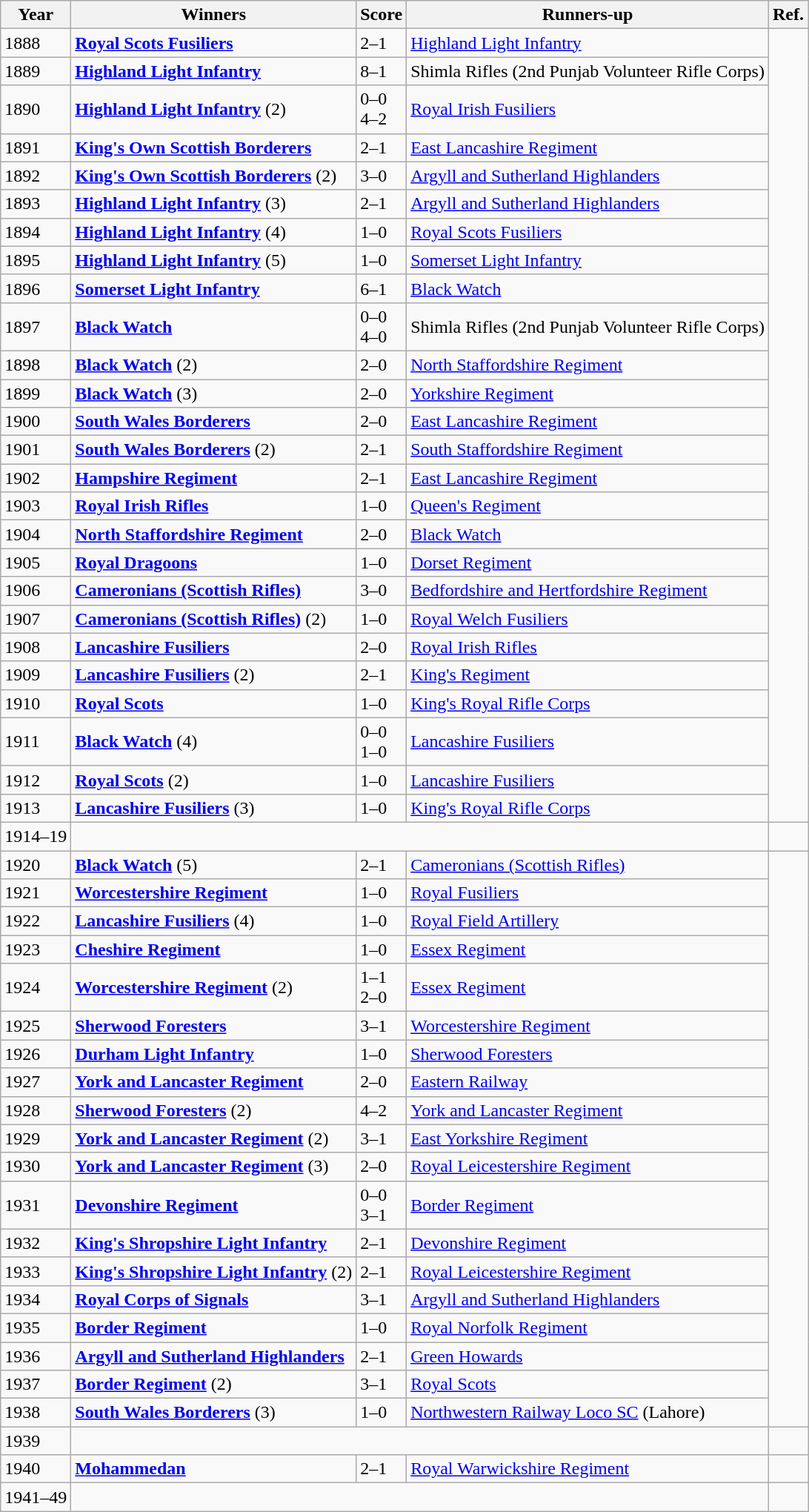<table class="wikitable sortable" style="text-align: left;">
<tr>
<th>Year</th>
<th>Winners</th>
<th>Score</th>
<th>Runners-up</th>
<th>Ref.</th>
</tr>
<tr>
<td>1888</td>
<td> <strong><a href='#'>Royal Scots Fusiliers</a></strong></td>
<td>2–1</td>
<td> <a href='#'>Highland Light Infantry</a></td>
<td rowspan="26"></td>
</tr>
<tr>
<td>1889</td>
<td> <strong><a href='#'>Highland Light Infantry</a></strong></td>
<td>8–1</td>
<td> Shimla Rifles (2nd Punjab Volunteer Rifle Corps)</td>
</tr>
<tr>
<td>1890</td>
<td> <strong><a href='#'>Highland Light Infantry</a></strong> (2)</td>
<td>0–0 <br>4–2</td>
<td> <a href='#'>Royal Irish Fusiliers</a></td>
</tr>
<tr>
<td>1891</td>
<td> <strong><a href='#'>King's Own Scottish Borderers</a></strong></td>
<td>2–1</td>
<td> <a href='#'>East Lancashire Regiment</a></td>
</tr>
<tr>
<td>1892</td>
<td> <strong><a href='#'>King's Own Scottish Borderers</a></strong> (2)</td>
<td>3–0</td>
<td> <a href='#'>Argyll and Sutherland Highlanders</a></td>
</tr>
<tr>
<td>1893</td>
<td> <strong><a href='#'>Highland Light Infantry</a></strong> (3)</td>
<td>2–1</td>
<td> <a href='#'>Argyll and Sutherland Highlanders</a></td>
</tr>
<tr>
<td>1894</td>
<td> <strong><a href='#'>Highland Light Infantry</a></strong> (4)</td>
<td>1–0</td>
<td> <a href='#'>Royal Scots Fusiliers</a></td>
</tr>
<tr>
<td>1895</td>
<td> <strong><a href='#'>Highland Light Infantry</a></strong> (5)</td>
<td>1–0</td>
<td> <a href='#'>Somerset Light Infantry</a></td>
</tr>
<tr>
<td>1896</td>
<td> <strong><a href='#'>Somerset Light Infantry</a></strong></td>
<td>6–1</td>
<td> <a href='#'>Black Watch</a></td>
</tr>
<tr>
<td>1897</td>
<td> <strong><a href='#'>Black Watch</a></strong></td>
<td>0–0 <br>4–0</td>
<td> Shimla Rifles (2nd Punjab Volunteer Rifle Corps)</td>
</tr>
<tr>
<td>1898</td>
<td> <strong><a href='#'>Black Watch</a></strong> (2)</td>
<td>2–0</td>
<td> <a href='#'>North Staffordshire Regiment</a></td>
</tr>
<tr>
<td>1899</td>
<td> <strong><a href='#'>Black Watch</a></strong> (3)</td>
<td>2–0</td>
<td> <a href='#'>Yorkshire Regiment</a></td>
</tr>
<tr>
<td>1900</td>
<td> <strong><a href='#'>South Wales Borderers</a></strong></td>
<td>2–0</td>
<td> <a href='#'>East Lancashire Regiment</a></td>
</tr>
<tr>
<td>1901</td>
<td> <strong><a href='#'>South Wales Borderers</a></strong> (2)</td>
<td>2–1</td>
<td> <a href='#'>South Staffordshire Regiment</a></td>
</tr>
<tr>
<td>1902</td>
<td> <strong><a href='#'>Hampshire Regiment</a></strong></td>
<td>2–1</td>
<td> <a href='#'>East Lancashire Regiment</a></td>
</tr>
<tr>
<td>1903</td>
<td> <strong><a href='#'>Royal Irish Rifles</a></strong></td>
<td>1–0</td>
<td> <a href='#'>Queen's Regiment</a></td>
</tr>
<tr>
<td>1904</td>
<td> <strong><a href='#'>North Staffordshire Regiment</a></strong></td>
<td>2–0</td>
<td> <a href='#'>Black Watch</a></td>
</tr>
<tr>
<td>1905</td>
<td> <strong><a href='#'>Royal Dragoons</a></strong></td>
<td>1–0</td>
<td> <a href='#'>Dorset Regiment</a></td>
</tr>
<tr>
<td>1906</td>
<td> <strong><a href='#'>Cameronians (Scottish Rifles)</a></strong></td>
<td>3–0</td>
<td> <a href='#'>Bedfordshire and Hertfordshire Regiment</a></td>
</tr>
<tr>
<td>1907</td>
<td> <strong><a href='#'>Cameronians (Scottish Rifles)</a></strong> (2)</td>
<td>1–0 </td>
<td> <a href='#'>Royal Welch Fusiliers</a></td>
</tr>
<tr>
<td>1908</td>
<td> <strong><a href='#'>Lancashire Fusiliers</a></strong></td>
<td>2–0</td>
<td> <a href='#'>Royal Irish Rifles</a></td>
</tr>
<tr>
<td>1909</td>
<td> <strong><a href='#'>Lancashire Fusiliers</a></strong> (2)</td>
<td>2–1</td>
<td> <a href='#'>King's Regiment</a></td>
</tr>
<tr>
<td>1910</td>
<td> <strong><a href='#'>Royal Scots</a></strong></td>
<td>1–0</td>
<td> <a href='#'>King's Royal Rifle Corps</a></td>
</tr>
<tr>
<td>1911</td>
<td> <strong><a href='#'>Black Watch</a></strong> (4)</td>
<td>0–0 <br>1–0</td>
<td> <a href='#'>Lancashire Fusiliers</a></td>
</tr>
<tr>
<td>1912</td>
<td> <strong><a href='#'>Royal Scots</a></strong> (2)</td>
<td>1–0</td>
<td> <a href='#'>Lancashire Fusiliers</a></td>
</tr>
<tr>
<td>1913</td>
<td> <strong><a href='#'>Lancashire Fusiliers</a></strong> (3)</td>
<td>1–0</td>
<td> <a href='#'>King's Royal Rifle Corps</a></td>
</tr>
<tr>
<td>1914–19</td>
<td colspan="3" style="text-align:center;"></td>
<td></td>
</tr>
<tr>
<td>1920</td>
<td> <strong><a href='#'>Black Watch</a></strong> (5)</td>
<td>2–1</td>
<td> <a href='#'>Cameronians (Scottish Rifles)</a></td>
<td rowspan="19"></td>
</tr>
<tr>
<td>1921</td>
<td> <strong><a href='#'>Worcestershire Regiment</a></strong></td>
<td>1–0</td>
<td> <a href='#'>Royal Fusiliers</a></td>
</tr>
<tr>
<td>1922</td>
<td> <strong><a href='#'>Lancashire Fusiliers</a></strong> (4)</td>
<td>1–0</td>
<td> <a href='#'>Royal Field Artillery</a></td>
</tr>
<tr>
<td>1923</td>
<td> <strong><a href='#'>Cheshire Regiment</a></strong></td>
<td>1–0</td>
<td> <a href='#'>Essex Regiment</a></td>
</tr>
<tr>
<td>1924</td>
<td> <strong><a href='#'>Worcestershire Regiment</a></strong> (2)</td>
<td>1–1 <br>2–0</td>
<td> <a href='#'>Essex Regiment</a></td>
</tr>
<tr>
<td>1925</td>
<td> <strong><a href='#'>Sherwood Foresters</a></strong></td>
<td>3–1</td>
<td> <a href='#'>Worcestershire Regiment</a></td>
</tr>
<tr>
<td>1926</td>
<td> <strong><a href='#'>Durham Light Infantry</a></strong></td>
<td>1–0</td>
<td> <a href='#'>Sherwood Foresters</a></td>
</tr>
<tr>
<td>1927</td>
<td> <strong><a href='#'>York and Lancaster Regiment</a></strong></td>
<td>2–0</td>
<td> <a href='#'>Eastern Railway</a></td>
</tr>
<tr>
<td>1928</td>
<td> <strong><a href='#'>Sherwood Foresters</a></strong> (2)</td>
<td>4–2</td>
<td> <a href='#'>York and Lancaster Regiment</a></td>
</tr>
<tr>
<td>1929</td>
<td> <strong><a href='#'>York and Lancaster Regiment</a></strong> (2)</td>
<td>3–1</td>
<td> <a href='#'>East Yorkshire Regiment</a></td>
</tr>
<tr>
<td>1930</td>
<td> <strong><a href='#'>York and Lancaster Regiment</a></strong> (3)</td>
<td>2–0</td>
<td> <a href='#'>Royal Leicestershire Regiment</a></td>
</tr>
<tr>
<td>1931</td>
<td> <strong><a href='#'>Devonshire Regiment</a></strong></td>
<td>0–0 <br>3–1</td>
<td> <a href='#'>Border Regiment</a></td>
</tr>
<tr>
<td>1932</td>
<td> <strong><a href='#'>King's Shropshire Light Infantry</a></strong></td>
<td>2–1</td>
<td> <a href='#'>Devonshire Regiment</a></td>
</tr>
<tr>
<td>1933</td>
<td> <strong><a href='#'>King's Shropshire Light Infantry</a></strong> (2)</td>
<td>2–1</td>
<td> <a href='#'>Royal Leicestershire Regiment</a></td>
</tr>
<tr>
<td>1934</td>
<td> <strong><a href='#'>Royal Corps of Signals</a></strong></td>
<td>3–1</td>
<td> <a href='#'>Argyll and Sutherland Highlanders</a></td>
</tr>
<tr>
<td>1935</td>
<td> <strong><a href='#'>Border Regiment</a></strong></td>
<td>1–0</td>
<td> <a href='#'>Royal Norfolk Regiment</a></td>
</tr>
<tr>
<td>1936</td>
<td> <strong><a href='#'>Argyll and Sutherland Highlanders</a></strong></td>
<td>2–1</td>
<td> <a href='#'>Green Howards</a></td>
</tr>
<tr>
<td>1937</td>
<td> <strong><a href='#'>Border Regiment</a></strong> (2)</td>
<td>3–1</td>
<td> <a href='#'>Royal Scots</a></td>
</tr>
<tr>
<td>1938</td>
<td> <strong><a href='#'>South Wales Borderers</a></strong> (3)</td>
<td>1–0</td>
<td> <a href='#'>Northwestern Railway Loco SC</a> (Lahore)</td>
</tr>
<tr>
<td>1939</td>
<td colspan="3" style="text-align:center;"></td>
<td></td>
</tr>
<tr>
<td>1940</td>
<td> <strong><a href='#'>Mohammedan</a></strong></td>
<td>2–1</td>
<td> <a href='#'>Royal Warwickshire Regiment</a></td>
<td></td>
</tr>
<tr>
<td>1941–49</td>
<td colspan="3" style="text-align:center;"></td>
<td></td>
</tr>
</table>
